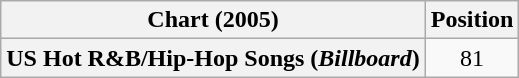<table class="wikitable plainrowheaders" style="text-align:center">
<tr>
<th scope="col">Chart (2005)</th>
<th scope="col">Position</th>
</tr>
<tr>
<th scope="row">US Hot R&B/Hip-Hop Songs (<em>Billboard</em>)</th>
<td>81</td>
</tr>
</table>
